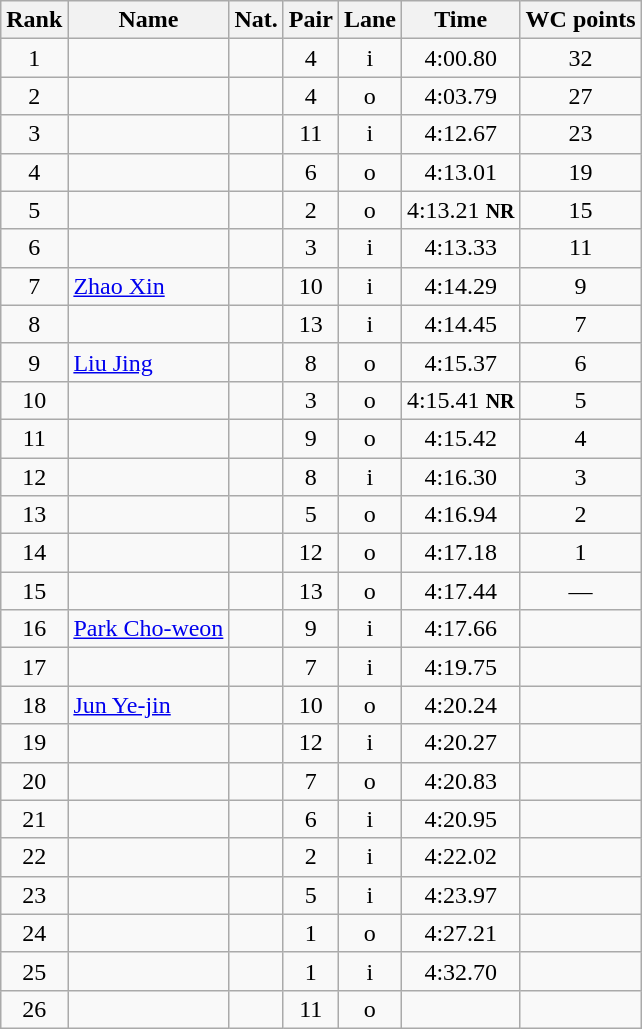<table class="wikitable sortable" style="text-align:center">
<tr>
<th>Rank</th>
<th>Name</th>
<th>Nat.</th>
<th>Pair</th>
<th>Lane</th>
<th>Time</th>
<th>WC points</th>
</tr>
<tr>
<td>1</td>
<td align=left></td>
<td></td>
<td>4</td>
<td>i</td>
<td>4:00.80</td>
<td>32</td>
</tr>
<tr>
<td>2</td>
<td align=left></td>
<td></td>
<td>4</td>
<td>o</td>
<td>4:03.79</td>
<td>27</td>
</tr>
<tr>
<td>3</td>
<td align=left></td>
<td></td>
<td>11</td>
<td>i</td>
<td>4:12.67</td>
<td>23</td>
</tr>
<tr>
<td>4</td>
<td align=left></td>
<td></td>
<td>6</td>
<td>o</td>
<td>4:13.01</td>
<td>19</td>
</tr>
<tr>
<td>5</td>
<td align=left></td>
<td></td>
<td>2</td>
<td>o</td>
<td>4:13.21 <small><strong>NR</strong></small></td>
<td>15</td>
</tr>
<tr>
<td>6</td>
<td align=left></td>
<td></td>
<td>3</td>
<td>i</td>
<td>4:13.33</td>
<td>11</td>
</tr>
<tr>
<td>7</td>
<td align=left><a href='#'>Zhao Xin</a></td>
<td></td>
<td>10</td>
<td>i</td>
<td>4:14.29</td>
<td>9</td>
</tr>
<tr>
<td>8</td>
<td align=left></td>
<td></td>
<td>13</td>
<td>i</td>
<td>4:14.45</td>
<td>7</td>
</tr>
<tr>
<td>9</td>
<td align=left><a href='#'>Liu Jing</a></td>
<td></td>
<td>8</td>
<td>o</td>
<td>4:15.37</td>
<td>6</td>
</tr>
<tr>
<td>10</td>
<td align=left></td>
<td></td>
<td>3</td>
<td>o</td>
<td>4:15.41 <small><strong>NR</strong></small></td>
<td>5</td>
</tr>
<tr>
<td>11</td>
<td align=left></td>
<td></td>
<td>9</td>
<td>o</td>
<td>4:15.42</td>
<td>4</td>
</tr>
<tr>
<td>12</td>
<td align=left></td>
<td></td>
<td>8</td>
<td>i</td>
<td>4:16.30</td>
<td>3</td>
</tr>
<tr>
<td>13</td>
<td align=left></td>
<td></td>
<td>5</td>
<td>o</td>
<td>4:16.94</td>
<td>2</td>
</tr>
<tr>
<td>14</td>
<td align=left></td>
<td></td>
<td>12</td>
<td>o</td>
<td>4:17.18</td>
<td>1</td>
</tr>
<tr>
<td>15</td>
<td align=left></td>
<td></td>
<td>13</td>
<td>o</td>
<td>4:17.44</td>
<td>—</td>
</tr>
<tr>
<td>16</td>
<td align=left><a href='#'>Park Cho-weon</a></td>
<td></td>
<td>9</td>
<td>i</td>
<td>4:17.66</td>
<td></td>
</tr>
<tr>
<td>17</td>
<td align=left></td>
<td></td>
<td>7</td>
<td>i</td>
<td>4:19.75</td>
<td></td>
</tr>
<tr>
<td>18</td>
<td align=left><a href='#'>Jun Ye-jin</a></td>
<td></td>
<td>10</td>
<td>o</td>
<td>4:20.24</td>
<td></td>
</tr>
<tr>
<td>19</td>
<td align=left></td>
<td></td>
<td>12</td>
<td>i</td>
<td>4:20.27</td>
<td></td>
</tr>
<tr>
<td>20</td>
<td align=left></td>
<td></td>
<td>7</td>
<td>o</td>
<td>4:20.83</td>
<td></td>
</tr>
<tr>
<td>21</td>
<td align=left></td>
<td></td>
<td>6</td>
<td>i</td>
<td>4:20.95</td>
<td></td>
</tr>
<tr>
<td>22</td>
<td align=left></td>
<td></td>
<td>2</td>
<td>i</td>
<td>4:22.02</td>
<td></td>
</tr>
<tr>
<td>23</td>
<td align=left></td>
<td></td>
<td>5</td>
<td>i</td>
<td>4:23.97</td>
<td></td>
</tr>
<tr>
<td>24</td>
<td align=left></td>
<td></td>
<td>1</td>
<td>o</td>
<td>4:27.21</td>
<td></td>
</tr>
<tr>
<td>25</td>
<td align=left></td>
<td></td>
<td>1</td>
<td>i</td>
<td>4:32.70</td>
<td></td>
</tr>
<tr>
<td>26</td>
<td align=left></td>
<td></td>
<td>11</td>
<td>o</td>
<td></td>
<td></td>
</tr>
</table>
